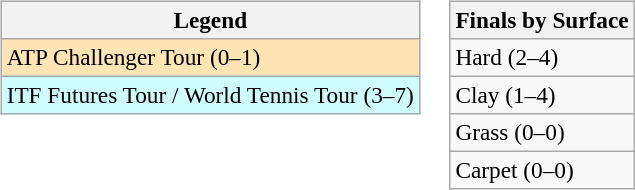<table>
<tr style="vertical-align:top">
<td><br><table class=wikitable style=font-size:97%>
<tr>
<th>Legend</th>
</tr>
<tr style="background:moccasin">
<td>ATP Challenger Tour (0–1)</td>
</tr>
<tr style="background:#cffcff">
<td>ITF Futures Tour / World Tennis Tour (3–7)</td>
</tr>
</table>
</td>
<td><br><table class=wikitable style=font-size:97%>
<tr>
<th>Finals by Surface</th>
</tr>
<tr>
<td>Hard (2–4)</td>
</tr>
<tr>
<td>Clay (1–4)</td>
</tr>
<tr>
<td>Grass (0–0)</td>
</tr>
<tr>
<td>Carpet (0–0)</td>
</tr>
</table>
</td>
</tr>
</table>
